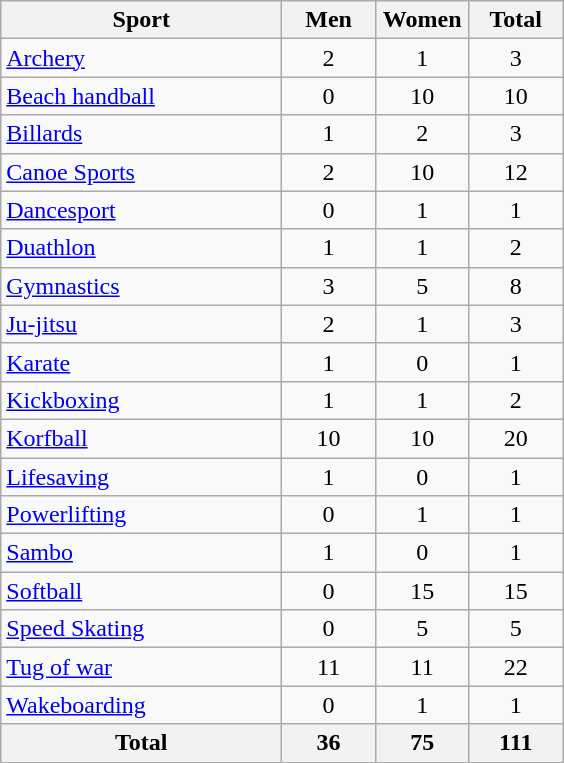<table class="wikitable sortable" style="text-align:center;">
<tr>
<th width=180>Sport</th>
<th width=55>Men</th>
<th width=55>Women</th>
<th width=55>Total</th>
</tr>
<tr>
<td align=left><a href='#'>Archery</a></td>
<td>2</td>
<td>1</td>
<td>3</td>
</tr>
<tr>
<td align=left><a href='#'>Beach handball</a></td>
<td>0</td>
<td>10</td>
<td>10</td>
</tr>
<tr>
<td align=left><a href='#'>Billards</a></td>
<td>1</td>
<td>2</td>
<td>3</td>
</tr>
<tr>
<td align=left><a href='#'>Canoe Sports</a></td>
<td>2</td>
<td>10</td>
<td>12</td>
</tr>
<tr>
<td align=left><a href='#'>Dancesport</a></td>
<td>0</td>
<td>1</td>
<td>1</td>
</tr>
<tr>
<td align=left><a href='#'>Duathlon</a></td>
<td>1</td>
<td>1</td>
<td>2</td>
</tr>
<tr>
<td align=left><a href='#'>Gymnastics</a></td>
<td>3</td>
<td>5</td>
<td>8</td>
</tr>
<tr>
<td align=left><a href='#'>Ju-jitsu</a></td>
<td>2</td>
<td>1</td>
<td>3</td>
</tr>
<tr>
<td align=left><a href='#'>Karate</a></td>
<td>1</td>
<td>0</td>
<td>1</td>
</tr>
<tr>
<td align=left><a href='#'>Kickboxing</a></td>
<td>1</td>
<td>1</td>
<td>2</td>
</tr>
<tr>
<td align=left><a href='#'>Korfball</a></td>
<td>10</td>
<td>10</td>
<td>20</td>
</tr>
<tr>
<td align=left><a href='#'>Lifesaving</a></td>
<td>1</td>
<td>0</td>
<td>1</td>
</tr>
<tr>
<td align=left><a href='#'>Powerlifting</a></td>
<td>0</td>
<td>1</td>
<td>1</td>
</tr>
<tr>
<td align=left><a href='#'>Sambo</a></td>
<td>1</td>
<td>0</td>
<td>1</td>
</tr>
<tr>
<td align=left><a href='#'>Softball</a></td>
<td>0</td>
<td>15</td>
<td>15</td>
</tr>
<tr>
<td align=left><a href='#'>Speed Skating</a></td>
<td>0</td>
<td>5</td>
<td>5</td>
</tr>
<tr>
<td align=left><a href='#'>Tug of war</a></td>
<td>11</td>
<td>11</td>
<td>22</td>
</tr>
<tr>
<td align=left><a href='#'>Wakeboarding</a></td>
<td>0</td>
<td>1</td>
<td>1</td>
</tr>
<tr>
<th>Total</th>
<th>36</th>
<th>75</th>
<th>111</th>
</tr>
</table>
